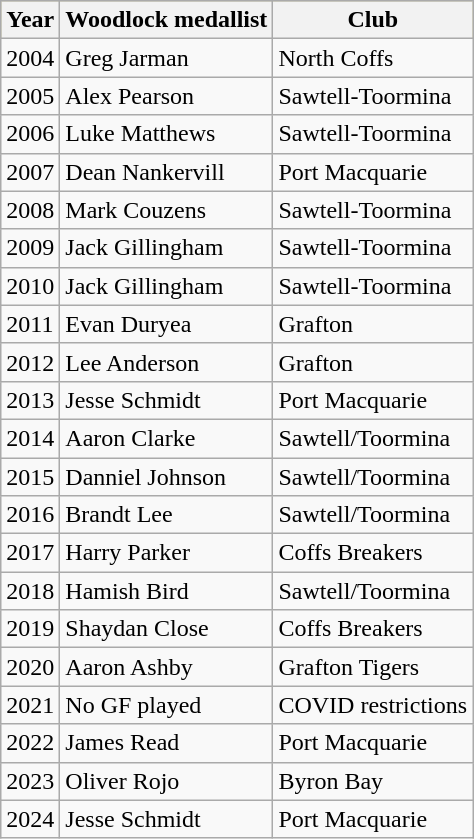<table class="wikitable">
<tr bgcolor=#bdb76b>
<th>Year</th>
<th>Woodlock medallist</th>
<th>Club</th>
</tr>
<tr>
<td>2004</td>
<td>Greg Jarman</td>
<td>North Coffs</td>
</tr>
<tr>
<td>2005</td>
<td>Alex Pearson</td>
<td>Sawtell-Toormina</td>
</tr>
<tr>
<td>2006</td>
<td>Luke Matthews</td>
<td>Sawtell-Toormina</td>
</tr>
<tr>
<td>2007</td>
<td>Dean Nankervill</td>
<td>Port Macquarie</td>
</tr>
<tr>
<td>2008</td>
<td>Mark Couzens</td>
<td>Sawtell-Toormina</td>
</tr>
<tr>
<td>2009</td>
<td>Jack Gillingham</td>
<td>Sawtell-Toormina</td>
</tr>
<tr>
<td>2010</td>
<td>Jack Gillingham</td>
<td>Sawtell-Toormina</td>
</tr>
<tr>
<td>2011</td>
<td>Evan Duryea</td>
<td>Grafton</td>
</tr>
<tr>
<td>2012</td>
<td>Lee Anderson</td>
<td>Grafton</td>
</tr>
<tr>
<td>2013</td>
<td>Jesse Schmidt</td>
<td>Port Macquarie</td>
</tr>
<tr>
<td>2014</td>
<td>Aaron Clarke</td>
<td>Sawtell/Toormina</td>
</tr>
<tr>
<td>2015</td>
<td>Danniel Johnson</td>
<td>Sawtell/Toormina</td>
</tr>
<tr>
<td>2016</td>
<td>Brandt Lee</td>
<td>Sawtell/Toormina</td>
</tr>
<tr>
<td>2017</td>
<td>Harry Parker</td>
<td>Coffs Breakers</td>
</tr>
<tr>
<td>2018</td>
<td>Hamish Bird</td>
<td>Sawtell/Toormina</td>
</tr>
<tr>
<td>2019</td>
<td>Shaydan Close</td>
<td>Coffs Breakers</td>
</tr>
<tr>
<td>2020</td>
<td>Aaron Ashby</td>
<td>Grafton Tigers</td>
</tr>
<tr>
<td>2021</td>
<td>No GF played</td>
<td>COVID restrictions</td>
</tr>
<tr>
<td>2022</td>
<td>James Read</td>
<td>Port Macquarie</td>
</tr>
<tr>
<td>2023</td>
<td>Oliver Rojo</td>
<td>Byron Bay</td>
</tr>
<tr>
<td>2024</td>
<td>Jesse Schmidt</td>
<td>Port Macquarie</td>
</tr>
</table>
